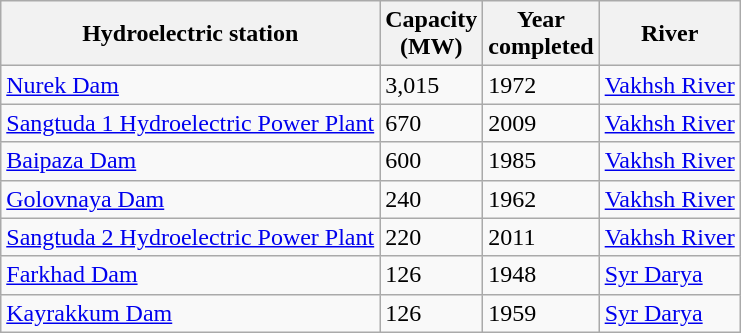<table class="wikitable sortable">
<tr>
<th>Hydroelectric station</th>
<th>Capacity<br>(MW)</th>
<th>Year<br>completed</th>
<th>River</th>
</tr>
<tr>
<td><a href='#'>Nurek Dam</a></td>
<td>3,015</td>
<td>1972</td>
<td><a href='#'>Vakhsh River</a></td>
</tr>
<tr>
<td><a href='#'>Sangtuda 1 Hydroelectric Power Plant</a></td>
<td>670</td>
<td>2009</td>
<td><a href='#'>Vakhsh River</a></td>
</tr>
<tr>
<td><a href='#'>Baipaza Dam</a></td>
<td>600</td>
<td>1985</td>
<td><a href='#'>Vakhsh River</a></td>
</tr>
<tr>
<td><a href='#'>Golovnaya Dam</a></td>
<td>240</td>
<td>1962</td>
<td><a href='#'>Vakhsh River</a></td>
</tr>
<tr>
<td><a href='#'>Sangtuda 2 Hydroelectric Power Plant</a></td>
<td>220</td>
<td>2011</td>
<td><a href='#'>Vakhsh River</a></td>
</tr>
<tr>
<td><a href='#'>Farkhad Dam</a></td>
<td>126</td>
<td>1948</td>
<td><a href='#'>Syr Darya</a></td>
</tr>
<tr>
<td><a href='#'>Kayrakkum Dam</a></td>
<td>126</td>
<td>1959</td>
<td><a href='#'>Syr Darya</a></td>
</tr>
</table>
